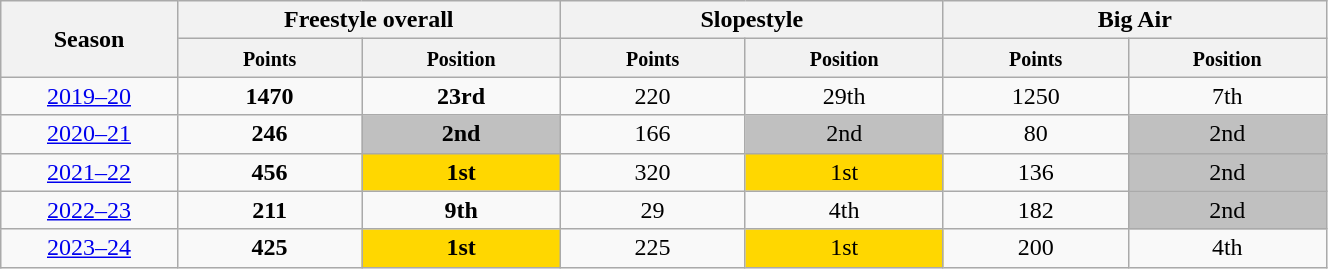<table class="wikitable" style="text-align:center;" width="70%">
<tr class="hintergrundfarbe5">
<th rowspan="2" style="width:4%;">Season</th>
<th colspan="2">Freestyle overall</th>
<th colspan="2">Slopestyle</th>
<th colspan="2">Big Air</th>
</tr>
<tr class="hintergrundfarbe5">
<th style="width:5%;"><small>Points</small></th>
<th style="width:5%;"><small>Position</small></th>
<th style="width:5%;"><small>Points</small></th>
<th style="width:5%;"><small>Position</small></th>
<th style="width:5%;"><small>Points</small></th>
<th style="width:5%;"><small>Position</small></th>
</tr>
<tr>
<td><a href='#'>2019–20</a></td>
<td><strong>1470</strong></td>
<td><strong>23rd</strong></td>
<td>220</td>
<td>29th</td>
<td>1250</td>
<td>7th</td>
</tr>
<tr>
<td><a href='#'>2020–21</a></td>
<td><strong>246</strong></td>
<td style="background:silver;"><strong>2nd</strong></td>
<td>166</td>
<td style="background:silver;">2nd</td>
<td>80</td>
<td style="background:silver;">2nd</td>
</tr>
<tr>
<td><a href='#'>2021–22</a></td>
<td><strong>456</strong></td>
<td style="background:gold"><strong>1st</strong></td>
<td>320</td>
<td style="background:gold;">1st</td>
<td>136</td>
<td style="background:silver">2nd</td>
</tr>
<tr>
<td><a href='#'>2022–23</a></td>
<td><strong>211</strong></td>
<td><strong>9th</strong></td>
<td>29</td>
<td>4th</td>
<td>182</td>
<td style="background:silver;">2nd</td>
</tr>
<tr>
<td><a href='#'>2023–24</a></td>
<td><strong>425</strong></td>
<td style="background:gold;"><strong>1st</strong></td>
<td>225</td>
<td style="background:gold;">1st</td>
<td>200</td>
<td>4th</td>
</tr>
</table>
